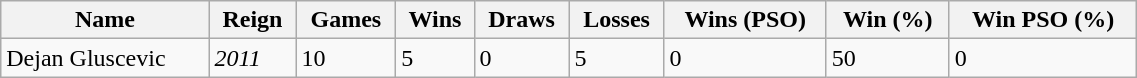<table class="wikitable" style="width:60%;">
<tr>
<th>Name</th>
<th>Reign</th>
<th>Games</th>
<th>Wins</th>
<th>Draws</th>
<th>Losses</th>
<th>Wins (PSO)</th>
<th>Win (%)</th>
<th>Win PSO (%)</th>
</tr>
<tr>
<td>Dejan Gluscevic</td>
<td><em>2011</em></td>
<td>10</td>
<td>5</td>
<td>0</td>
<td>5</td>
<td>0</td>
<td>50</td>
<td>0</td>
</tr>
</table>
